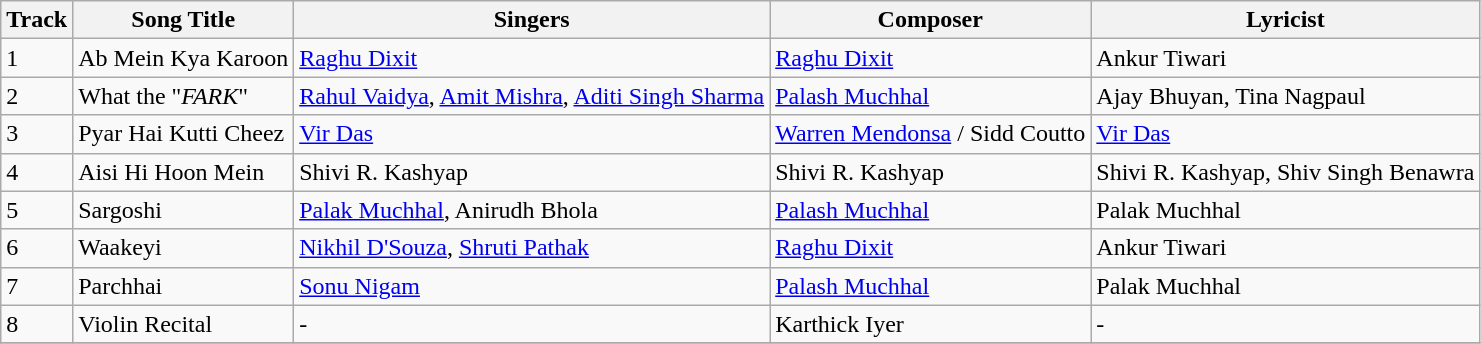<table class="wikitable">
<tr>
<th>Track</th>
<th>Song Title</th>
<th>Singers</th>
<th>Composer</th>
<th>Lyricist</th>
</tr>
<tr>
<td>1</td>
<td>Ab Mein Kya Karoon</td>
<td><a href='#'>Raghu Dixit</a></td>
<td><a href='#'>Raghu Dixit</a></td>
<td>Ankur Tiwari</td>
</tr>
<tr>
<td>2</td>
<td>What the "<em>FARK</em>"</td>
<td><a href='#'>Rahul Vaidya</a>, <a href='#'>Amit Mishra</a>, <a href='#'>Aditi Singh Sharma</a></td>
<td><a href='#'>Palash Muchhal</a></td>
<td>Ajay Bhuyan, Tina Nagpaul</td>
</tr>
<tr>
<td>3</td>
<td>Pyar Hai Kutti Cheez</td>
<td><a href='#'>Vir Das</a></td>
<td><a href='#'>Warren Mendonsa</a> / Sidd Coutto</td>
<td><a href='#'>Vir Das</a></td>
</tr>
<tr>
<td>4</td>
<td>Aisi Hi Hoon Mein</td>
<td>Shivi R. Kashyap</td>
<td>Shivi R. Kashyap</td>
<td>Shivi R. Kashyap, Shiv Singh Benawra</td>
</tr>
<tr>
<td>5</td>
<td>Sargoshi</td>
<td><a href='#'>Palak Muchhal</a>, Anirudh Bhola</td>
<td><a href='#'>Palash Muchhal</a></td>
<td>Palak Muchhal</td>
</tr>
<tr>
<td>6</td>
<td>Waakeyi</td>
<td><a href='#'>Nikhil D'Souza</a>, <a href='#'>Shruti Pathak</a></td>
<td><a href='#'>Raghu Dixit</a></td>
<td>Ankur Tiwari</td>
</tr>
<tr>
<td>7</td>
<td>Parchhai</td>
<td><a href='#'>Sonu Nigam</a></td>
<td><a href='#'>Palash Muchhal</a></td>
<td>Palak Muchhal</td>
</tr>
<tr>
<td>8</td>
<td>Violin  Recital</td>
<td>-</td>
<td>Karthick Iyer</td>
<td>-</td>
</tr>
<tr>
</tr>
</table>
